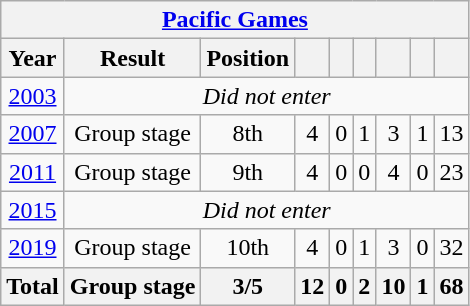<table class="wikitable" style="text-align:center;">
<tr>
<th colspan="9"><a href='#'>Pacific Games</a></th>
</tr>
<tr>
<th>Year</th>
<th>Result</th>
<th>Position</th>
<th></th>
<th></th>
<th></th>
<th></th>
<th></th>
<th></th>
</tr>
<tr>
<td> <a href='#'>2003</a></td>
<td colspan="8"><em>Did not enter</em></td>
</tr>
<tr>
<td> <a href='#'>2007</a></td>
<td>Group stage</td>
<td>8th</td>
<td>4</td>
<td>0</td>
<td>1</td>
<td>3</td>
<td>1</td>
<td>13</td>
</tr>
<tr>
<td> <a href='#'>2011</a></td>
<td>Group stage</td>
<td>9th</td>
<td>4</td>
<td>0</td>
<td>0</td>
<td>4</td>
<td>0</td>
<td>23</td>
</tr>
<tr>
<td> <a href='#'>2015</a></td>
<td colspan="8"><em>Did not enter</em></td>
</tr>
<tr>
<td> <a href='#'>2019</a></td>
<td>Group stage</td>
<td>10th</td>
<td>4</td>
<td>0</td>
<td>1</td>
<td>3</td>
<td>0</td>
<td>32</td>
</tr>
<tr>
<th>Total</th>
<th>Group stage</th>
<th>3/5</th>
<th>12</th>
<th>0</th>
<th>2</th>
<th>10</th>
<th>1</th>
<th>68</th>
</tr>
</table>
